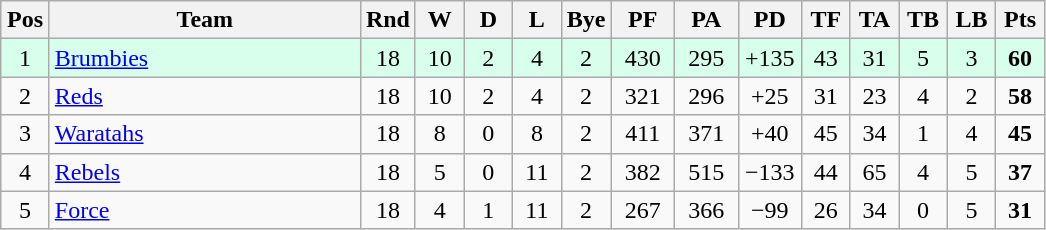<table class="wikitable" style="text-align:center">
<tr>
<th style="width:25px">Pos</th>
<th style="width:200px">Team</th>
<th style="width:25px">Rnd</th>
<th style="width:25px">W</th>
<th style="width:25px">D</th>
<th style="width:25px">L</th>
<th style="width:25px">Bye</th>
<th style="width:35px">PF</th>
<th style="width:35px">PA</th>
<th style="width:35px">PD</th>
<th style="width:25px">TF</th>
<th style="width:25px">TA</th>
<th style="width:25px">TB</th>
<th style="width:25px">LB</th>
<th style="width:25px">Pts</th>
</tr>
<tr style="background:#d8ffeb">
<td>1</td>
<td style="text-align:left"><a href='#'>Brumbies</a></td>
<td>18</td>
<td>10</td>
<td>2</td>
<td>4</td>
<td>2</td>
<td>430</td>
<td>295</td>
<td>+135</td>
<td>43</td>
<td>31</td>
<td>5</td>
<td>3</td>
<td><strong>60</strong></td>
</tr>
<tr>
<td>2</td>
<td style="text-align:left"><a href='#'>Reds</a></td>
<td>18</td>
<td>10</td>
<td>2</td>
<td>4</td>
<td>2</td>
<td>321</td>
<td>296</td>
<td>+25</td>
<td>31</td>
<td>23</td>
<td>4</td>
<td>2</td>
<td><strong>58</strong></td>
</tr>
<tr>
<td>3</td>
<td style="text-align:left"><a href='#'>Waratahs</a></td>
<td>18</td>
<td>8</td>
<td>0</td>
<td>8</td>
<td>2</td>
<td>411</td>
<td>371</td>
<td>+40</td>
<td>45</td>
<td>34</td>
<td>1</td>
<td>4</td>
<td><strong>45</strong></td>
</tr>
<tr>
<td>4</td>
<td style="text-align:left"><a href='#'>Rebels</a></td>
<td>18</td>
<td>5</td>
<td>0</td>
<td>11</td>
<td>2</td>
<td>382</td>
<td>515</td>
<td>−133</td>
<td>44</td>
<td>65</td>
<td>4</td>
<td>5</td>
<td><strong>37</strong></td>
</tr>
<tr>
<td>5</td>
<td style="text-align:left"><a href='#'>Force</a></td>
<td>18</td>
<td>4</td>
<td>1</td>
<td>11</td>
<td>2</td>
<td>267</td>
<td>366</td>
<td>−99</td>
<td>26</td>
<td>34</td>
<td>0</td>
<td>5</td>
<td><strong>31</strong></td>
</tr>
</table>
